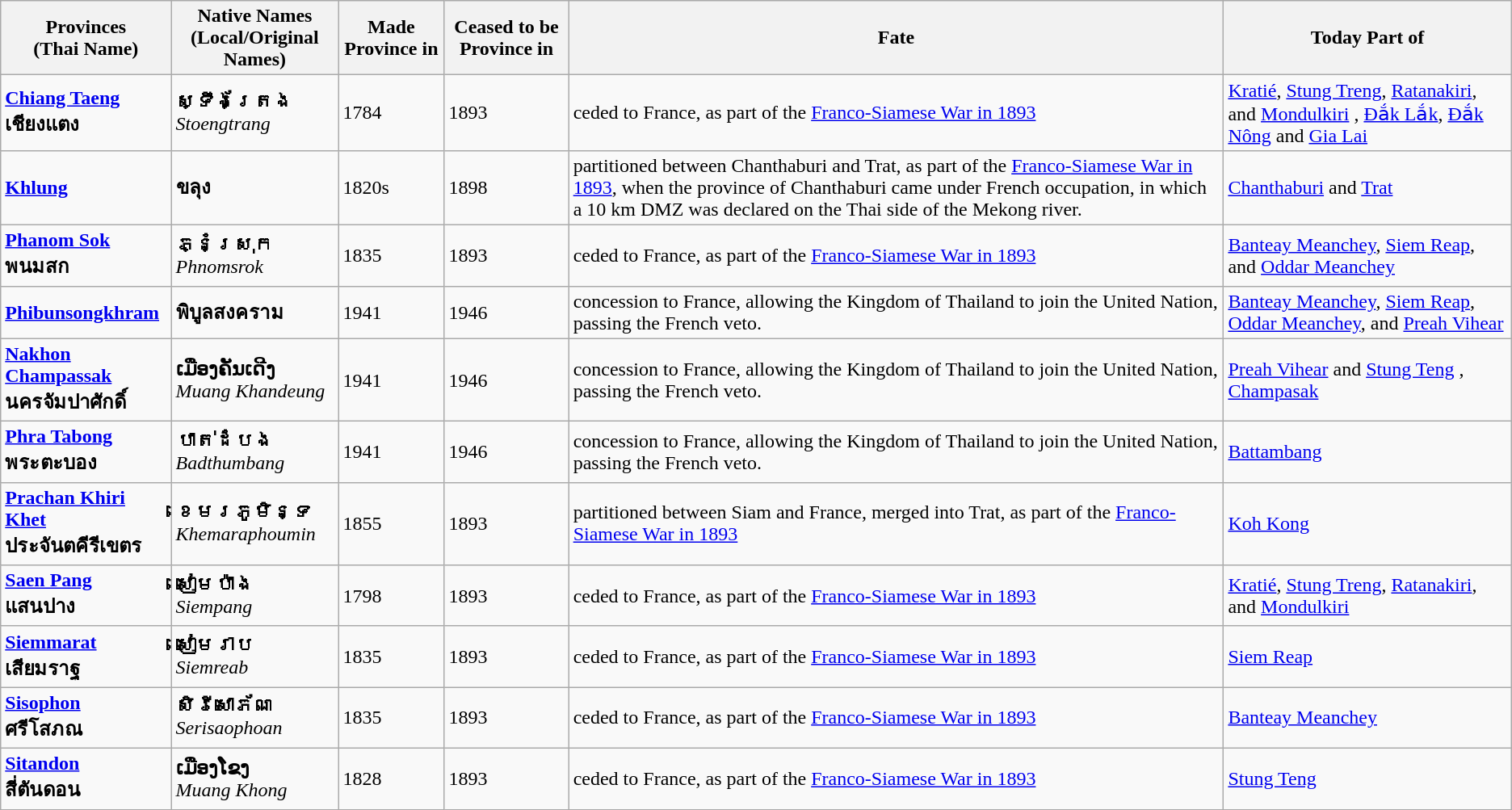<table class="wikitable sortable">
<tr>
<th>Provinces<br><strong>(Thai Name)</strong></th>
<th><strong>Native Names</strong><br>(Local/Original Names)</th>
<th>Made Province in</th>
<th>Ceased to be Province in</th>
<th>Fate</th>
<th>Today Part of</th>
</tr>
<tr>
<td><a href='#'><strong>Chiang Taeng</strong></a><br><strong>เชียงแตง</strong></td>
<td><strong>ស្ទឹងត្រែង</strong><br><em>Stoengtrang</em></td>
<td>1784</td>
<td>1893</td>
<td>ceded to France, as part of the <a href='#'>Franco-Siamese War in 1893</a></td>
<td><a href='#'>Kratié</a>, <a href='#'>Stung Treng</a>, <a href='#'>Ratanakiri</a>, and <a href='#'>Mondulkiri</a> , <a href='#'>Đắk Lắk</a>, <a href='#'>Đắk Nông</a> and <a href='#'>Gia Lai</a> </td>
</tr>
<tr>
<td><a href='#'><strong>Khlung</strong></a></td>
<td><strong>ขลุง</strong></td>
<td>1820s</td>
<td>1898</td>
<td>partitioned between Chanthaburi and Trat, as part of the <a href='#'>Franco-Siamese War in 1893</a>, when the province of Chanthaburi came under French occupation, in which a 10 km DMZ was declared on the Thai side of the Mekong river.</td>
<td><a href='#'>Chanthaburi</a> and <a href='#'>Trat</a> </td>
</tr>
<tr>
<td><a href='#'><strong>Phanom Sok</strong></a><br><strong>พนมสก</strong></td>
<td><strong>ភ្នំស្រុក</strong><br><em>Phnomsrok</em></td>
<td>1835</td>
<td>1893</td>
<td>ceded to France, as part of the <a href='#'>Franco-Siamese War in 1893</a></td>
<td><a href='#'>Banteay Meanchey</a>, <a href='#'>Siem Reap</a>, and <a href='#'>Oddar Meanchey</a> </td>
</tr>
<tr>
<td><a href='#'><strong>Phibunsongkhram</strong></a></td>
<td><strong>พิบูลสงคราม</strong></td>
<td>1941</td>
<td>1946</td>
<td>concession to France, allowing the Kingdom of Thailand to join the United Nation, passing the French veto.</td>
<td><a href='#'>Banteay Meanchey</a>, <a href='#'>Siem Reap</a>, <a href='#'>Oddar Meanchey</a>, and <a href='#'>Preah Vihear</a> </td>
</tr>
<tr>
<td><a href='#'><strong>Nakhon Champassak</strong></a><br><strong>นครจัมปาศักดิ์</strong></td>
<td><strong>ເມືອງຄັນເດີງ</strong><br><em>Muang Khandeung</em></td>
<td>1941</td>
<td>1946</td>
<td>concession to France, allowing the Kingdom of Thailand to join the United Nation, passing the French veto.</td>
<td><a href='#'>Preah Vihear</a> and <a href='#'>Stung Teng</a> , <a href='#'>Champasak</a> </td>
</tr>
<tr>
<td><strong><a href='#'>Phra Tabong</a></strong><br><strong>พระตะบอง</strong></td>
<td><strong>បាត់ដំបង</strong><br><em>Badthumbang</em></td>
<td>1941</td>
<td>1946</td>
<td>concession to France, allowing the Kingdom of Thailand to join the United Nation, passing the French veto.</td>
<td><a href='#'>Battambang</a> </td>
</tr>
<tr>
<td><a href='#'><strong>Prachan Khiri Khet</strong></a><br><strong>ประจันตคีรีเขตร</strong></td>
<td><strong>ខេមរភូមិន្ទ</strong><br><em>Khemaraphoumin</em></td>
<td>1855</td>
<td>1893</td>
<td>partitioned between Siam and France, merged into Trat, as part of the <a href='#'>Franco-Siamese War in 1893</a></td>
<td><a href='#'>Koh Kong</a> </td>
</tr>
<tr>
<td><a href='#'><strong>Saen Pang</strong></a><br><strong>แสนปาง</strong></td>
<td><strong>សៀមប៉ាង</strong><br><em>Siempang</em></td>
<td>1798</td>
<td>1893</td>
<td>ceded to France, as part of the <a href='#'>Franco-Siamese War in 1893</a></td>
<td><a href='#'>Kratié</a>, <a href='#'>Stung Treng</a>, <a href='#'>Ratanakiri</a>, and <a href='#'>Mondulkiri</a> </td>
</tr>
<tr>
<td><strong><a href='#'>Siemmarat</a></strong><br><strong>เสียมราฐ</strong></td>
<td><strong>សៀមរាប</strong><br><em>Siemreab</em></td>
<td>1835</td>
<td>1893</td>
<td>ceded to France, as part of the <a href='#'>Franco-Siamese War in 1893</a></td>
<td><a href='#'>Siem Reap</a> </td>
</tr>
<tr>
<td><a href='#'><strong>Sisophon</strong></a><br><strong>ศรีโสภณ</strong></td>
<td><strong>សិរីសោភ័ណ</strong><br><em>Serisaophoan</em></td>
<td>1835</td>
<td>1893</td>
<td>ceded to France, as part of the <a href='#'>Franco-Siamese War in 1893</a></td>
<td><a href='#'>Banteay Meanchey</a> </td>
</tr>
<tr>
<td><a href='#'><strong>Sitandon</strong></a><br><strong>สี่ตันดอน</strong></td>
<td><strong>ເມືອງໂຂງ</strong><br><em>Muang Khong</em></td>
<td>1828</td>
<td>1893</td>
<td>ceded to France, as part of the <a href='#'>Franco-Siamese War in 1893</a></td>
<td><a href='#'>Stung Teng</a> </td>
</tr>
</table>
